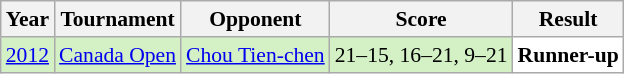<table class="sortable wikitable" style="font-size: 90%;">
<tr>
<th>Year</th>
<th>Tournament</th>
<th>Opponent</th>
<th>Score</th>
<th>Result</th>
</tr>
<tr style="background:#D4F1C5">
<td align="center"><a href='#'>2012</a></td>
<td align="left"><a href='#'>Canada Open</a></td>
<td align="left"> <a href='#'>Chou Tien-chen</a></td>
<td align="left">21–15, 16–21, 9–21</td>
<td style="text-align:left; background:white"> <strong>Runner-up</strong></td>
</tr>
</table>
